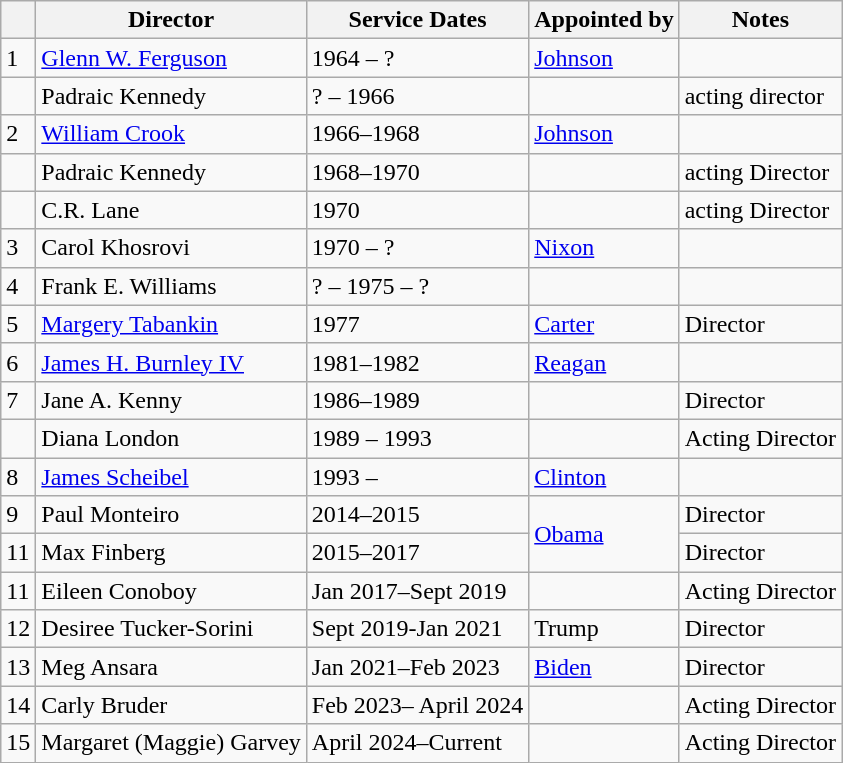<table class="wikitable">
<tr>
<th></th>
<th>Director</th>
<th>Service Dates</th>
<th>Appointed by</th>
<th>Notes</th>
</tr>
<tr>
<td>1</td>
<td><a href='#'>Glenn W. Ferguson</a></td>
<td>1964 – ?</td>
<td><a href='#'>Johnson</a></td>
<td></td>
</tr>
<tr>
<td></td>
<td>Padraic Kennedy</td>
<td>? – 1966</td>
<td></td>
<td>acting director</td>
</tr>
<tr>
<td>2</td>
<td><a href='#'>William Crook</a></td>
<td>1966–1968</td>
<td><a href='#'>Johnson</a></td>
<td></td>
</tr>
<tr>
<td></td>
<td>Padraic Kennedy</td>
<td>1968–1970</td>
<td></td>
<td>acting Director</td>
</tr>
<tr>
<td></td>
<td>C.R. Lane</td>
<td>1970</td>
<td></td>
<td>acting Director</td>
</tr>
<tr>
<td>3</td>
<td>Carol Khosrovi</td>
<td>1970 – ?</td>
<td><a href='#'>Nixon</a></td>
<td></td>
</tr>
<tr>
<td>4</td>
<td>Frank E. Williams</td>
<td>? – 1975 – ?</td>
<td></td>
<td></td>
</tr>
<tr>
<td>5</td>
<td><a href='#'>Margery Tabankin</a></td>
<td>1977</td>
<td><a href='#'>Carter</a></td>
<td>Director</td>
</tr>
<tr>
<td>6</td>
<td><a href='#'>James H. Burnley IV</a></td>
<td>1981–1982</td>
<td><a href='#'>Reagan</a></td>
<td></td>
</tr>
<tr>
<td>7</td>
<td>Jane A. Kenny</td>
<td>1986–1989</td>
<td></td>
<td>Director</td>
</tr>
<tr>
<td></td>
<td>Diana London</td>
<td>1989 – 1993</td>
<td></td>
<td>Acting Director</td>
</tr>
<tr>
<td>8</td>
<td><a href='#'>James Scheibel</a></td>
<td>1993 –</td>
<td><a href='#'>Clinton</a></td>
<td></td>
</tr>
<tr>
<td>9</td>
<td>Paul Monteiro</td>
<td>2014–2015</td>
<td rowspan="2"><a href='#'>Obama</a></td>
<td>Director</td>
</tr>
<tr>
<td>11</td>
<td>Max Finberg</td>
<td>2015–2017</td>
<td>Director</td>
</tr>
<tr>
<td>11</td>
<td>Eileen Conoboy</td>
<td>Jan 2017–Sept 2019</td>
<td></td>
<td>Acting Director</td>
</tr>
<tr>
<td>12</td>
<td>Desiree Tucker-Sorini</td>
<td>Sept 2019-Jan 2021</td>
<td>Trump</td>
<td>Director</td>
</tr>
<tr>
<td>13</td>
<td>Meg Ansara</td>
<td>Jan 2021–Feb 2023</td>
<td><a href='#'>Biden</a></td>
<td>Director</td>
</tr>
<tr>
<td>14</td>
<td>Carly Bruder</td>
<td>Feb 2023– April 2024</td>
<td></td>
<td>Acting Director</td>
</tr>
<tr>
<td>15</td>
<td>Margaret (Maggie) Garvey</td>
<td>April 2024–Current</td>
<td></td>
<td>Acting Director</td>
</tr>
</table>
